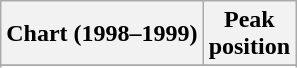<table class="wikitable sortable">
<tr>
<th align="left">Chart (1998–1999)</th>
<th align="center">Peak<br>position</th>
</tr>
<tr>
</tr>
<tr>
</tr>
<tr>
</tr>
</table>
